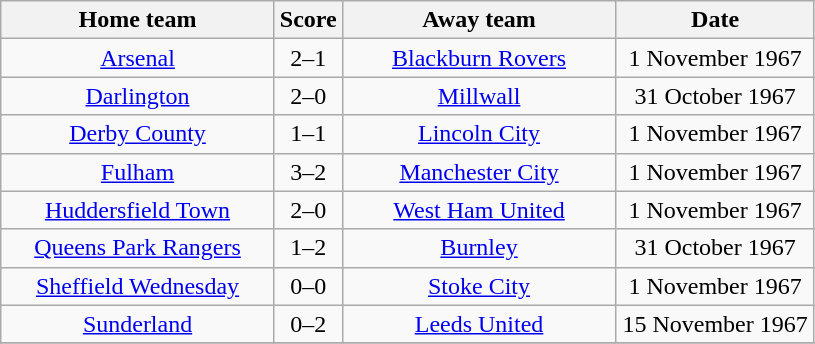<table class="wikitable" style="text-align:center;">
<tr>
<th width=175>Home team</th>
<th width=20>Score</th>
<th width=175>Away team</th>
<th width=125>Date</th>
</tr>
<tr>
<td><a href='#'>Arsenal</a></td>
<td>2–1</td>
<td><a href='#'>Blackburn Rovers</a></td>
<td>1 November 1967</td>
</tr>
<tr>
<td><a href='#'>Darlington</a></td>
<td>2–0</td>
<td><a href='#'>Millwall</a></td>
<td>31 October 1967</td>
</tr>
<tr>
<td><a href='#'>Derby County</a></td>
<td>1–1</td>
<td><a href='#'>Lincoln City</a></td>
<td>1 November 1967</td>
</tr>
<tr>
<td><a href='#'>Fulham</a></td>
<td>3–2</td>
<td><a href='#'>Manchester City</a></td>
<td>1 November 1967</td>
</tr>
<tr>
<td><a href='#'>Huddersfield Town</a></td>
<td>2–0</td>
<td><a href='#'>West Ham United</a></td>
<td>1 November 1967</td>
</tr>
<tr>
<td><a href='#'>Queens Park Rangers</a></td>
<td>1–2</td>
<td><a href='#'>Burnley</a></td>
<td>31 October 1967</td>
</tr>
<tr>
<td><a href='#'>Sheffield Wednesday</a></td>
<td>0–0</td>
<td><a href='#'>Stoke City</a></td>
<td>1 November 1967</td>
</tr>
<tr>
<td><a href='#'>Sunderland</a></td>
<td>0–2</td>
<td><a href='#'>Leeds United</a></td>
<td>15 November 1967</td>
</tr>
<tr>
</tr>
</table>
